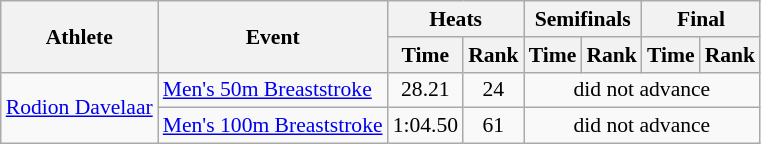<table class=wikitable style="font-size:90%">
<tr>
<th rowspan="2">Athlete</th>
<th rowspan="2">Event</th>
<th colspan="2">Heats</th>
<th colspan="2">Semifinals</th>
<th colspan="2">Final</th>
</tr>
<tr>
<th>Time</th>
<th>Rank</th>
<th>Time</th>
<th>Rank</th>
<th>Time</th>
<th>Rank</th>
</tr>
<tr>
<td rowspan="2"><a href='#'>Rodion Davelaar</a></td>
<td><a href='#'>Men's 50m Breaststroke</a></td>
<td align=center>28.21</td>
<td align=center>24</td>
<td align=center colspan=4>did not advance</td>
</tr>
<tr>
<td><a href='#'>Men's 100m Breaststroke</a></td>
<td align=center>1:04.50</td>
<td align=center>61</td>
<td align=center colspan=4>did not advance</td>
</tr>
</table>
